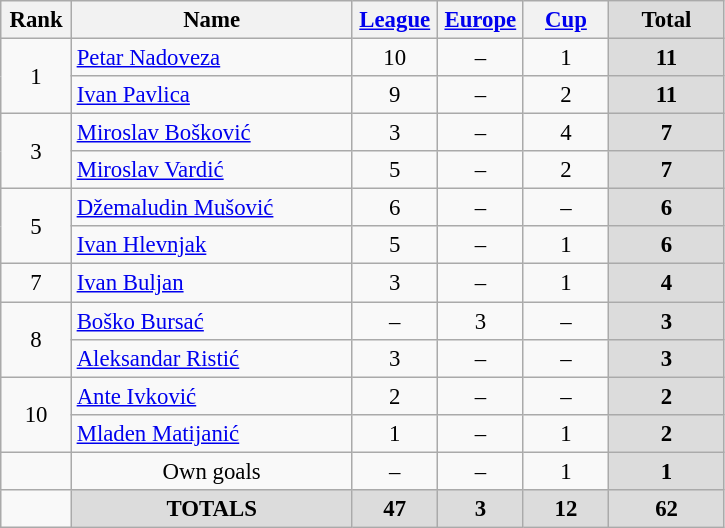<table class="wikitable" style="font-size: 95%; text-align: center;">
<tr>
<th width=40>Rank</th>
<th width=180>Name</th>
<th width=50><a href='#'>League</a></th>
<th width=50><a href='#'>Europe</a></th>
<th width=50><a href='#'>Cup</a></th>
<th width=70 style="background: #DCDCDC">Total</th>
</tr>
<tr>
<td rowspan=2>1</td>
<td style="text-align:left;"> <a href='#'>Petar Nadoveza</a></td>
<td>10</td>
<td>–</td>
<td>1</td>
<th style="background: #DCDCDC">11</th>
</tr>
<tr>
<td style="text-align:left;"> <a href='#'>Ivan Pavlica</a></td>
<td>9</td>
<td>–</td>
<td>2</td>
<th style="background: #DCDCDC">11</th>
</tr>
<tr>
<td rowspan=2>3</td>
<td style="text-align:left;"> <a href='#'>Miroslav Bošković</a></td>
<td>3</td>
<td>–</td>
<td>4</td>
<th style="background: #DCDCDC">7</th>
</tr>
<tr>
<td style="text-align:left;"> <a href='#'>Miroslav Vardić</a></td>
<td>5</td>
<td>–</td>
<td>2</td>
<th style="background: #DCDCDC">7</th>
</tr>
<tr>
<td rowspan=2>5</td>
<td style="text-align:left;"> <a href='#'>Džemaludin Mušović</a></td>
<td>6</td>
<td>–</td>
<td>–</td>
<th style="background: #DCDCDC">6</th>
</tr>
<tr>
<td style="text-align:left;"> <a href='#'>Ivan Hlevnjak</a></td>
<td>5</td>
<td>–</td>
<td>1</td>
<th style="background: #DCDCDC">6</th>
</tr>
<tr>
<td rowspan=1>7</td>
<td style="text-align:left;"> <a href='#'>Ivan Buljan</a></td>
<td>3</td>
<td>–</td>
<td>1</td>
<th style="background: #DCDCDC">4</th>
</tr>
<tr>
<td rowspan=2>8</td>
<td style="text-align:left;"> <a href='#'>Boško Bursać</a></td>
<td>–</td>
<td>3</td>
<td>–</td>
<th style="background: #DCDCDC">3</th>
</tr>
<tr>
<td style="text-align:left;"> <a href='#'>Aleksandar Ristić</a></td>
<td>3</td>
<td>–</td>
<td>–</td>
<th style="background: #DCDCDC">3</th>
</tr>
<tr>
<td rowspan=2>10</td>
<td style="text-align:left;"> <a href='#'>Ante Ivković</a></td>
<td>2</td>
<td>–</td>
<td>–</td>
<th style="background: #DCDCDC">2</th>
</tr>
<tr>
<td style="text-align:left;"> <a href='#'>Mladen Matijanić</a></td>
<td>1</td>
<td>–</td>
<td>1</td>
<th style="background: #DCDCDC">2</th>
</tr>
<tr>
<td></td>
<td style="text-align:center;">Own goals</td>
<td>–</td>
<td>–</td>
<td>1</td>
<th style="background: #DCDCDC">1</th>
</tr>
<tr>
<td></td>
<th style="background: #DCDCDC">TOTALS</th>
<th style="background: #DCDCDC">47</th>
<th style="background: #DCDCDC">3</th>
<th style="background: #DCDCDC">12</th>
<th style="background: #DCDCDC">62</th>
</tr>
</table>
